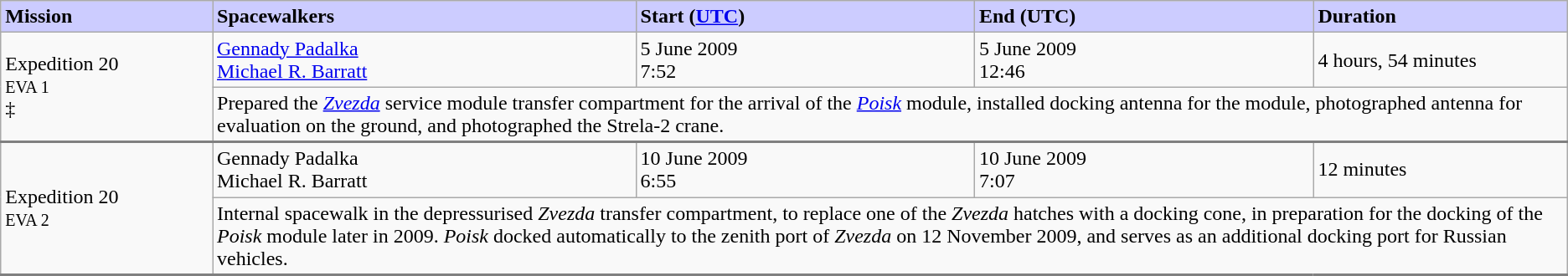<table class="wikitable">
<tr>
<th width="10%" style="background:#ccccff;color:black;text-align:left"><strong>Mission</strong></th>
<th width="20%" style="background:#ccccff;color:black;text-align:left"><strong>Spacewalkers</strong></th>
<th width="16%" style="background:#ccccff;color:black;text-align:left"><strong>Start (<a href='#'>UTC</a>)</strong></th>
<th width="16%" style="background:#ccccff;color:black;text-align:left"><strong>End (UTC)</strong></th>
<th width="12%" style="background:#ccccff;color:black;text-align:left"><strong>Duration</strong></th>
</tr>
<tr>
<td rowspan=2 style="border-bottom:2px solid grey;">Expedition 20<br><small>EVA 1</small><br>‡</td>
<td><a href='#'>Gennady Padalka</a><br><a href='#'>Michael R. Barratt</a></td>
<td>5 June 2009<br>7:52</td>
<td>5 June 2009<br>12:46</td>
<td>4 hours, 54 minutes</td>
</tr>
<tr>
<td colspan=4 style="border-bottom:2px solid grey;">Prepared the <a href='#'><em>Zvezda</em></a> service module transfer compartment for the arrival of the <a href='#'><em>Poisk</em></a> module, installed docking antenna for the module, photographed antenna for evaluation on the ground, and photographed the Strela-2 crane.</td>
</tr>
<tr>
<td rowspan=2 style="border-bottom:2px solid grey;">Expedition 20<br><small>EVA 2</small><br></td>
<td>Gennady Padalka<br>Michael R. Barratt</td>
<td>10 June 2009<br>6:55</td>
<td>10 June 2009<br>7:07</td>
<td>12 minutes</td>
</tr>
<tr>
<td colspan=4 style="border-bottom:2px solid grey;">Internal spacewalk in the depressurised <em>Zvezda</em> transfer compartment, to replace one of the <em>Zvezda</em> hatches with a docking cone, in preparation for the docking of the <em>Poisk</em> module later in 2009. <em>Poisk</em> docked automatically to the zenith port of <em>Zvezda</em> on 12 November 2009, and serves as an additional docking port for Russian vehicles.</td>
</tr>
</table>
